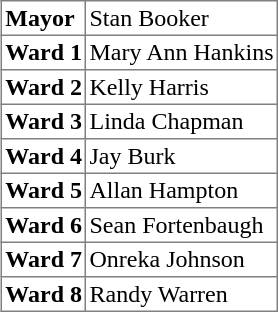<table class="toccolours" border="1" cellpadding="2" cellspacing="0" style="border-collapse: collapse; float:right; margin: .5em;">
<tr>
<td><strong>Mayor</strong></td>
<td>Stan Booker</td>
</tr>
<tr>
<td><strong>Ward 1</strong></td>
<td>Mary Ann Hankins</td>
</tr>
<tr>
<td><strong>Ward 2</strong></td>
<td>Kelly Harris</td>
</tr>
<tr>
<td><strong>Ward 3</strong></td>
<td>Linda Chapman</td>
</tr>
<tr>
<td><strong>Ward 4</strong></td>
<td>Jay Burk</td>
</tr>
<tr>
<td><strong>Ward 5</strong></td>
<td>Allan Hampton</td>
</tr>
<tr>
<td><strong>Ward 6</strong></td>
<td>Sean Fortenbaugh</td>
</tr>
<tr>
<td><strong>Ward 7</strong></td>
<td>Onreka Johnson</td>
</tr>
<tr>
<td><strong>Ward 8</strong></td>
<td>Randy Warren</td>
</tr>
</table>
